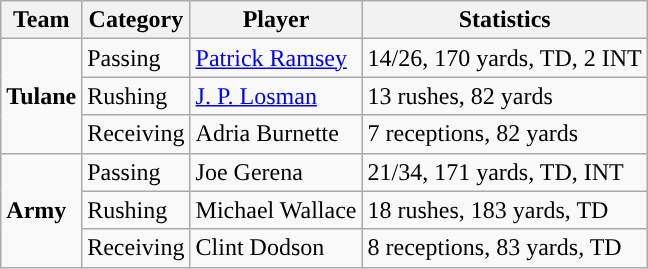<table class="wikitable" style="float: right;">
<tr>
<th>Team</th>
<th>Category</th>
<th>Player</th>
<th>Statistics</th>
</tr>
<tr>
<td rowspan=3><strong>Tulane</strong></td>
<td>Passing</td>
<td><a href='#'>Patrick Ramsey</a></td>
<td>14/26, 170 yards, TD, 2 INT</td>
</tr>
<tr>
<td>Rushing</td>
<td><a href='#'>J. P. Losman</a></td>
<td>13 rushes, 82 yards</td>
</tr>
<tr>
<td>Receiving</td>
<td>Adria Burnette</td>
<td>7 receptions, 82 yards</td>
</tr>
<tr>
<td rowspan=3><strong>Army</strong></td>
<td>Passing</td>
<td>Joe Gerena</td>
<td>21/34, 171 yards, TD, INT</td>
</tr>
<tr>
<td>Rushing</td>
<td>Michael Wallace</td>
<td>18 rushes, 183 yards, TD</td>
</tr>
<tr>
<td>Receiving</td>
<td>Clint Dodson</td>
<td>8 receptions, 83 yards, TD</td>
</tr>
</table>
